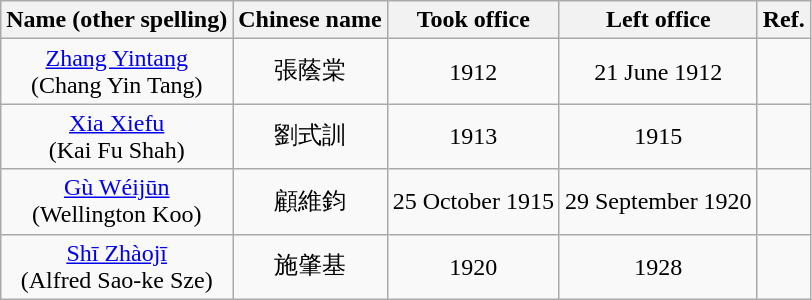<table class="wikitable" style="text-align:center">
<tr>
<th>Name (other spelling)</th>
<th>Chinese name</th>
<th>Took office</th>
<th>Left office</th>
<th>Ref.</th>
</tr>
<tr>
<td><a href='#'>Zhang Yintang</a><br>(Chang Yin Tang)</td>
<td>張蔭棠</td>
<td>1912</td>
<td>21 June 1912</td>
<td></td>
</tr>
<tr>
<td><a href='#'>Xia Xiefu</a><br>(Kai Fu Shah)</td>
<td>劉式訓</td>
<td>1913</td>
<td>1915</td>
<td></td>
</tr>
<tr>
<td><a href='#'>Gù Wéijūn</a><br>(Wellington Koo)</td>
<td>顧維鈞</td>
<td>25 October 1915</td>
<td>29 September 1920</td>
<td></td>
</tr>
<tr>
<td><a href='#'>Shī Zhàojī</a><br>(Alfred Sao-ke Sze)</td>
<td>施肇基</td>
<td>1920</td>
<td>1928</td>
<td></td>
</tr>
</table>
